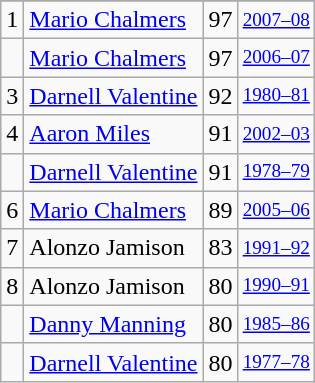<table class="wikitable">
<tr>
</tr>
<tr>
<td>1</td>
<td><a href='#'>Mario Chalmers</a></td>
<td>97</td>
<td style="font-size:80%;"><a href='#'>2007–08</a></td>
</tr>
<tr>
<td></td>
<td><a href='#'>Mario Chalmers</a></td>
<td>97</td>
<td style="font-size:80%;"><a href='#'>2006–07</a></td>
</tr>
<tr>
<td>3</td>
<td><a href='#'>Darnell Valentine</a></td>
<td>92</td>
<td style="font-size:80%;"><a href='#'>1980–81</a></td>
</tr>
<tr>
<td>4</td>
<td><a href='#'>Aaron Miles</a></td>
<td>91</td>
<td style="font-size:80%;"><a href='#'>2002–03</a></td>
</tr>
<tr>
<td></td>
<td><a href='#'>Darnell Valentine</a></td>
<td>91</td>
<td style="font-size:80%;"><a href='#'>1978–79</a></td>
</tr>
<tr>
<td>6</td>
<td><a href='#'>Mario Chalmers</a></td>
<td>89</td>
<td style="font-size:80%;"><a href='#'>2005–06</a></td>
</tr>
<tr>
<td>7</td>
<td>Alonzo Jamison</td>
<td>83</td>
<td style="font-size:80%;"><a href='#'>1991–92</a></td>
</tr>
<tr>
<td>8</td>
<td>Alonzo Jamison</td>
<td>80</td>
<td style="font-size:80%;"><a href='#'>1990–91</a></td>
</tr>
<tr>
<td></td>
<td><a href='#'>Danny Manning</a></td>
<td>80</td>
<td style="font-size:80%;"><a href='#'>1985–86</a></td>
</tr>
<tr>
<td></td>
<td><a href='#'>Darnell Valentine</a></td>
<td>80</td>
<td style="font-size:80%;"><a href='#'>1977–78</a></td>
</tr>
</table>
